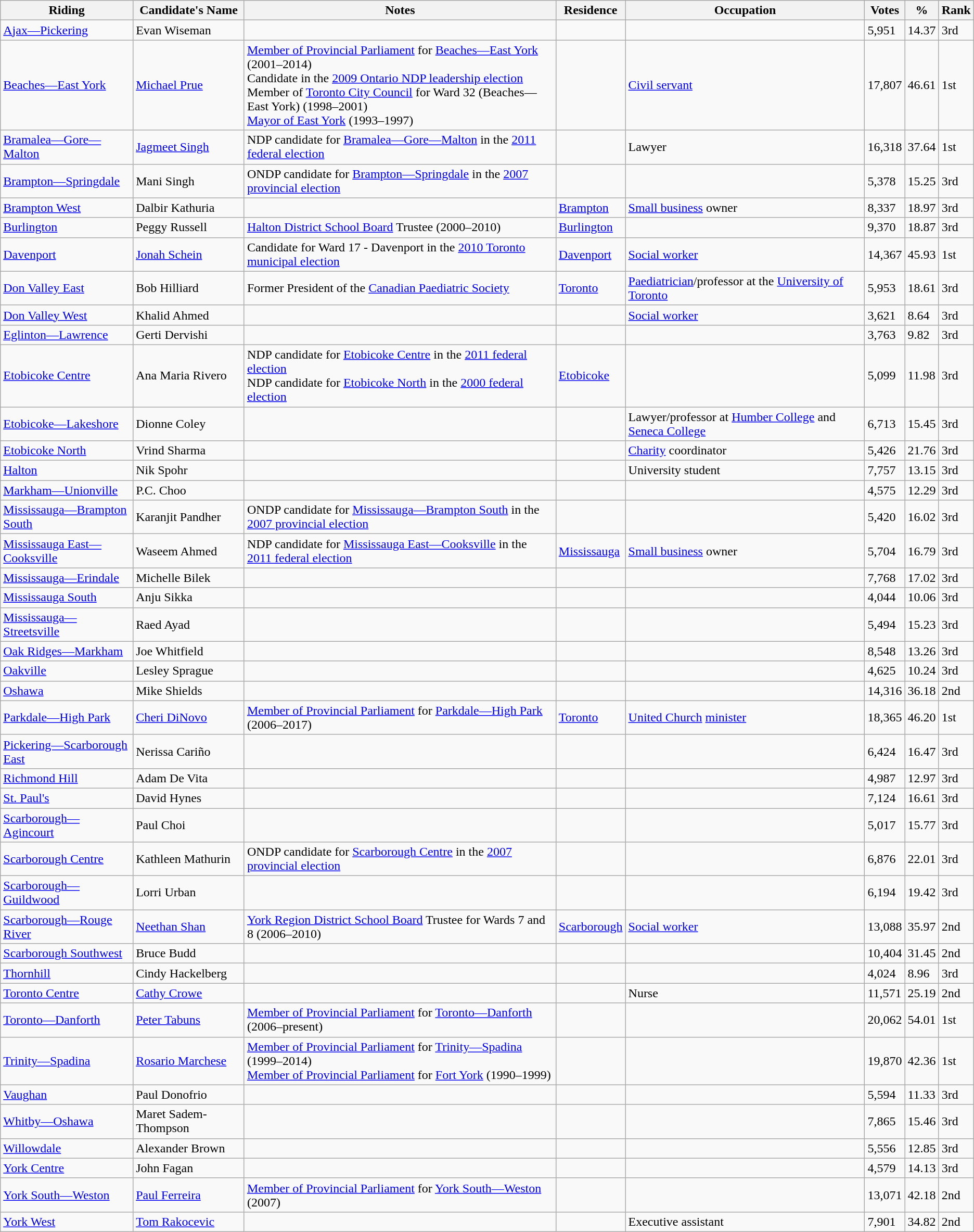<table class="wikitable sortable">
<tr>
<th>Riding<br></th>
<th>Candidate's Name</th>
<th>Notes</th>
<th>Residence</th>
<th>Occupation</th>
<th>Votes</th>
<th>%</th>
<th>Rank</th>
</tr>
<tr>
<td><a href='#'>Ajax—Pickering</a></td>
<td>Evan Wiseman</td>
<td></td>
<td></td>
<td></td>
<td>5,951</td>
<td>14.37</td>
<td>3rd</td>
</tr>
<tr>
<td><a href='#'>Beaches—East York</a></td>
<td><a href='#'>Michael Prue</a></td>
<td><a href='#'>Member of Provincial Parliament</a> for <a href='#'>Beaches—East York</a> (2001–2014) <br> Candidate in the <a href='#'>2009 Ontario NDP leadership election</a> <br> Member of <a href='#'>Toronto City Council</a> for Ward 32 (Beaches—East York) (1998–2001) <br> <a href='#'>Mayor of East York</a> (1993–1997)</td>
<td></td>
<td><a href='#'>Civil servant</a></td>
<td>17,807</td>
<td>46.61</td>
<td>1st</td>
</tr>
<tr>
<td><a href='#'>Bramalea—Gore—Malton</a></td>
<td><a href='#'>Jagmeet Singh</a></td>
<td>NDP candidate for <a href='#'>Bramalea—Gore—Malton</a> in the <a href='#'>2011 federal election</a></td>
<td></td>
<td>Lawyer</td>
<td>16,318</td>
<td>37.64</td>
<td>1st</td>
</tr>
<tr>
<td><a href='#'>Brampton—Springdale</a></td>
<td>Mani Singh</td>
<td>ONDP candidate for <a href='#'>Brampton—Springdale</a> in the <a href='#'>2007 provincial election</a></td>
<td></td>
<td></td>
<td>5,378</td>
<td>15.25</td>
<td>3rd</td>
</tr>
<tr>
<td><a href='#'>Brampton West</a></td>
<td>Dalbir Kathuria</td>
<td></td>
<td><a href='#'>Brampton</a></td>
<td><a href='#'>Small business</a> owner</td>
<td>8,337</td>
<td>18.97</td>
<td>3rd</td>
</tr>
<tr>
<td><a href='#'>Burlington</a></td>
<td>Peggy Russell</td>
<td><a href='#'>Halton District School Board</a> Trustee (2000–2010)</td>
<td><a href='#'>Burlington</a></td>
<td></td>
<td>9,370</td>
<td>18.87</td>
<td>3rd</td>
</tr>
<tr>
<td><a href='#'>Davenport</a></td>
<td><a href='#'>Jonah Schein</a></td>
<td>Candidate for Ward 17 - Davenport in the <a href='#'>2010 Toronto municipal election</a></td>
<td><a href='#'>Davenport</a></td>
<td><a href='#'>Social worker</a></td>
<td>14,367</td>
<td>45.93</td>
<td>1st</td>
</tr>
<tr>
<td><a href='#'>Don Valley East</a></td>
<td>Bob Hilliard</td>
<td>Former President of the <a href='#'>Canadian Paediatric Society</a></td>
<td><a href='#'>Toronto</a></td>
<td><a href='#'>Paediatrician</a>/professor at the <a href='#'>University of Toronto</a></td>
<td>5,953</td>
<td>18.61</td>
<td>3rd</td>
</tr>
<tr>
<td><a href='#'>Don Valley West</a></td>
<td>Khalid Ahmed</td>
<td></td>
<td></td>
<td><a href='#'>Social worker</a></td>
<td>3,621</td>
<td>8.64</td>
<td>3rd</td>
</tr>
<tr>
<td><a href='#'>Eglinton—Lawrence</a></td>
<td>Gerti Dervishi</td>
<td></td>
<td></td>
<td></td>
<td>3,763</td>
<td>9.82</td>
<td>3rd</td>
</tr>
<tr>
<td><a href='#'>Etobicoke Centre</a></td>
<td>Ana Maria Rivero</td>
<td>NDP candidate for <a href='#'>Etobicoke Centre</a> in the <a href='#'>2011 federal election</a> <br> NDP candidate for <a href='#'>Etobicoke North</a> in the <a href='#'>2000 federal election</a></td>
<td><a href='#'>Etobicoke</a></td>
<td></td>
<td>5,099</td>
<td>11.98</td>
<td>3rd</td>
</tr>
<tr>
<td><a href='#'>Etobicoke—Lakeshore</a></td>
<td>Dionne Coley</td>
<td></td>
<td></td>
<td>Lawyer/professor at <a href='#'>Humber College</a> and <a href='#'>Seneca College</a></td>
<td>6,713</td>
<td>15.45</td>
<td>3rd</td>
</tr>
<tr>
<td><a href='#'>Etobicoke North</a></td>
<td>Vrind Sharma</td>
<td></td>
<td></td>
<td><a href='#'>Charity</a> coordinator</td>
<td>5,426</td>
<td>21.76</td>
<td>3rd</td>
</tr>
<tr>
<td><a href='#'>Halton</a></td>
<td>Nik Spohr</td>
<td></td>
<td></td>
<td>University student</td>
<td>7,757</td>
<td>13.15</td>
<td>3rd</td>
</tr>
<tr>
<td><a href='#'>Markham—Unionville</a></td>
<td>P.C. Choo</td>
<td></td>
<td></td>
<td></td>
<td>4,575</td>
<td>12.29</td>
<td>3rd</td>
</tr>
<tr>
<td><a href='#'>Mississauga—Brampton South</a></td>
<td>Karanjit Pandher</td>
<td>ONDP candidate for <a href='#'>Mississauga—Brampton South</a> in the <a href='#'>2007 provincial election</a></td>
<td></td>
<td></td>
<td>5,420</td>
<td>16.02</td>
<td>3rd</td>
</tr>
<tr>
<td><a href='#'>Mississauga East—Cooksville</a></td>
<td>Waseem Ahmed</td>
<td>NDP candidate for <a href='#'>Mississauga East—Cooksville</a> in the <a href='#'>2011 federal election</a></td>
<td><a href='#'>Mississauga</a></td>
<td><a href='#'>Small business</a> owner</td>
<td>5,704</td>
<td>16.79</td>
<td>3rd</td>
</tr>
<tr>
<td><a href='#'>Mississauga—Erindale</a></td>
<td>Michelle Bilek</td>
<td></td>
<td></td>
<td></td>
<td>7,768</td>
<td>17.02</td>
<td>3rd</td>
</tr>
<tr>
<td><a href='#'>Mississauga South</a></td>
<td>Anju Sikka</td>
<td></td>
<td></td>
<td></td>
<td>4,044</td>
<td>10.06</td>
<td>3rd</td>
</tr>
<tr>
<td><a href='#'>Mississauga—Streetsville</a></td>
<td>Raed Ayad</td>
<td></td>
<td></td>
<td></td>
<td>5,494</td>
<td>15.23</td>
<td>3rd</td>
</tr>
<tr>
<td><a href='#'>Oak Ridges—Markham</a></td>
<td>Joe Whitfield</td>
<td></td>
<td></td>
<td></td>
<td>8,548</td>
<td>13.26</td>
<td>3rd</td>
</tr>
<tr>
<td><a href='#'>Oakville</a></td>
<td>Lesley Sprague</td>
<td></td>
<td></td>
<td></td>
<td>4,625</td>
<td>10.24</td>
<td>3rd</td>
</tr>
<tr>
<td><a href='#'>Oshawa</a></td>
<td>Mike Shields</td>
<td></td>
<td></td>
<td></td>
<td>14,316</td>
<td>36.18</td>
<td>2nd</td>
</tr>
<tr>
<td><a href='#'>Parkdale—High Park</a></td>
<td><a href='#'>Cheri DiNovo</a></td>
<td><a href='#'>Member of Provincial Parliament</a> for <a href='#'>Parkdale—High Park</a> (2006–2017)</td>
<td><a href='#'>Toronto</a></td>
<td><a href='#'>United Church</a> <a href='#'>minister</a></td>
<td>18,365</td>
<td>46.20</td>
<td>1st</td>
</tr>
<tr>
<td><a href='#'>Pickering—Scarborough East</a></td>
<td>Nerissa Cariño</td>
<td></td>
<td></td>
<td></td>
<td>6,424</td>
<td>16.47</td>
<td>3rd</td>
</tr>
<tr>
<td><a href='#'>Richmond Hill</a></td>
<td>Adam De Vita</td>
<td></td>
<td></td>
<td></td>
<td>4,987</td>
<td>12.97</td>
<td>3rd</td>
</tr>
<tr>
<td><a href='#'>St. Paul's</a></td>
<td>David Hynes</td>
<td></td>
<td></td>
<td></td>
<td>7,124</td>
<td>16.61</td>
<td>3rd</td>
</tr>
<tr>
<td><a href='#'>Scarborough—Agincourt</a></td>
<td>Paul Choi</td>
<td></td>
<td></td>
<td></td>
<td>5,017</td>
<td>15.77</td>
<td>3rd</td>
</tr>
<tr>
<td><a href='#'>Scarborough Centre</a></td>
<td>Kathleen Mathurin</td>
<td>ONDP candidate for <a href='#'>Scarborough Centre</a> in the <a href='#'>2007 provincial election</a></td>
<td></td>
<td></td>
<td>6,876</td>
<td>22.01</td>
<td>3rd</td>
</tr>
<tr>
<td><a href='#'>Scarborough—Guildwood</a></td>
<td>Lorri Urban</td>
<td></td>
<td></td>
<td></td>
<td>6,194</td>
<td>19.42</td>
<td>3rd</td>
</tr>
<tr>
<td><a href='#'>Scarborough—Rouge River</a></td>
<td><a href='#'>Neethan Shan</a></td>
<td><a href='#'>York Region District School Board</a> Trustee for Wards 7 and 8 (2006–2010)</td>
<td><a href='#'>Scarborough</a></td>
<td><a href='#'>Social worker</a></td>
<td>13,088</td>
<td>35.97</td>
<td>2nd</td>
</tr>
<tr>
<td><a href='#'>Scarborough Southwest</a></td>
<td>Bruce Budd</td>
<td></td>
<td></td>
<td></td>
<td>10,404</td>
<td>31.45</td>
<td>2nd</td>
</tr>
<tr>
<td><a href='#'>Thornhill</a></td>
<td>Cindy Hackelberg</td>
<td></td>
<td></td>
<td></td>
<td>4,024</td>
<td>8.96</td>
<td>3rd</td>
</tr>
<tr>
<td><a href='#'>Toronto Centre</a></td>
<td><a href='#'>Cathy Crowe</a></td>
<td></td>
<td></td>
<td>Nurse</td>
<td>11,571</td>
<td>25.19</td>
<td>2nd</td>
</tr>
<tr>
<td><a href='#'>Toronto—Danforth</a></td>
<td><a href='#'>Peter Tabuns</a></td>
<td><a href='#'>Member of Provincial Parliament</a> for <a href='#'>Toronto—Danforth</a> (2006–present)</td>
<td></td>
<td></td>
<td>20,062</td>
<td>54.01</td>
<td>1st</td>
</tr>
<tr>
<td><a href='#'>Trinity—Spadina</a></td>
<td><a href='#'>Rosario Marchese</a></td>
<td><a href='#'>Member of Provincial Parliament</a> for <a href='#'>Trinity—Spadina</a> (1999–2014) <br> <a href='#'>Member of Provincial Parliament</a> for <a href='#'>Fort York</a> (1990–1999)</td>
<td></td>
<td></td>
<td>19,870</td>
<td>42.36</td>
<td>1st</td>
</tr>
<tr>
<td><a href='#'>Vaughan</a></td>
<td>Paul Donofrio</td>
<td></td>
<td></td>
<td></td>
<td>5,594</td>
<td>11.33</td>
<td>3rd</td>
</tr>
<tr>
<td><a href='#'>Whitby—Oshawa</a></td>
<td>Maret Sadem-Thompson</td>
<td></td>
<td></td>
<td></td>
<td>7,865</td>
<td>15.46</td>
<td>3rd</td>
</tr>
<tr>
<td><a href='#'>Willowdale</a></td>
<td>Alexander Brown</td>
<td></td>
<td></td>
<td></td>
<td>5,556</td>
<td>12.85</td>
<td>3rd</td>
</tr>
<tr>
<td><a href='#'>York Centre</a></td>
<td>John Fagan</td>
<td></td>
<td></td>
<td></td>
<td>4,579</td>
<td>14.13</td>
<td>3rd</td>
</tr>
<tr>
<td><a href='#'>York South—Weston</a></td>
<td><a href='#'>Paul Ferreira</a></td>
<td><a href='#'>Member of Provincial Parliament</a> for <a href='#'>York South—Weston</a> (2007)</td>
<td></td>
<td></td>
<td>13,071</td>
<td>42.18</td>
<td>2nd</td>
</tr>
<tr>
<td><a href='#'>York West</a></td>
<td><a href='#'>Tom Rakocevic</a></td>
<td></td>
<td></td>
<td>Executive assistant</td>
<td>7,901</td>
<td>34.82</td>
<td>2nd</td>
</tr>
</table>
